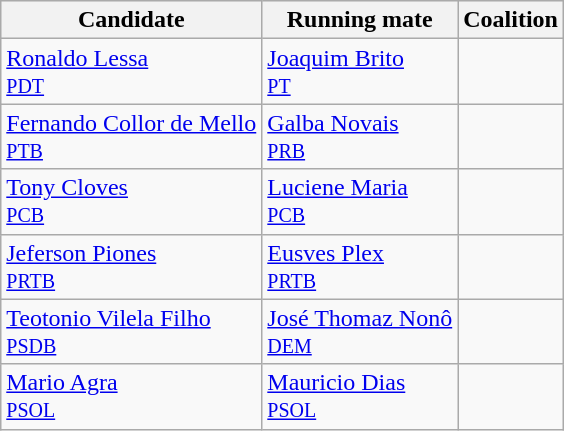<table class="sortable wikitable">
<tr style="background:#ececec; vertical-align:top;">
<th>Candidate</th>
<th>Running mate</th>
<th>Coalition</th>
</tr>
<tr>
<td><a href='#'>Ronaldo Lessa</a><br><small><a href='#'>PDT</a></small></td>
<td><a href='#'>Joaquim Brito</a><br><small><a href='#'>PT</a></small></td>
<td></td>
</tr>
<tr>
<td><a href='#'>Fernando Collor de Mello</a><br><small><a href='#'>PTB</a></small></td>
<td><a href='#'>Galba Novais</a><br><small><a href='#'>PRB</a></small></td>
<td></td>
</tr>
<tr>
<td><a href='#'>Tony Cloves</a><br><small><a href='#'>PCB</a></small></td>
<td><a href='#'>Luciene Maria</a><br><small><a href='#'>PCB</a></small></td>
<td></td>
</tr>
<tr>
<td><a href='#'>Jeferson Piones</a><br><small><a href='#'>PRTB</a></small></td>
<td><a href='#'>Eusves Plex</a><br><small><a href='#'>PRTB</a></small></td>
<td></td>
</tr>
<tr>
<td><a href='#'>Teotonio Vilela Filho</a><br><small><a href='#'>PSDB</a></small></td>
<td><a href='#'>José Thomaz Nonô</a><br><small><a href='#'>DEM</a></small></td>
<td></td>
</tr>
<tr>
<td><a href='#'>Mario Agra</a><br><small><a href='#'>PSOL</a></small></td>
<td><a href='#'>Mauricio Dias</a><br><small><a href='#'>PSOL</a></small></td>
<td></td>
</tr>
</table>
